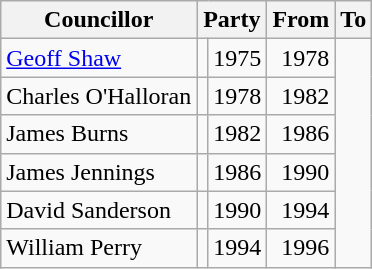<table class=wikitable>
<tr>
<th>Councillor</th>
<th colspan=2>Party</th>
<th>From</th>
<th>To</th>
</tr>
<tr>
<td><a href='#'>Geoff Shaw</a></td>
<td></td>
<td align=right>1975</td>
<td align=right>1978</td>
</tr>
<tr>
<td>Charles O'Halloran</td>
<td></td>
<td align=right>1978</td>
<td align=right>1982</td>
</tr>
<tr>
<td>James Burns</td>
<td></td>
<td align=right>1982</td>
<td align=right>1986</td>
</tr>
<tr>
<td>James Jennings</td>
<td></td>
<td align=right>1986</td>
<td align=right>1990</td>
</tr>
<tr>
<td>David Sanderson</td>
<td></td>
<td align=right>1990</td>
<td align=right>1994</td>
</tr>
<tr>
<td>William Perry</td>
<td></td>
<td align=right>1994</td>
<td align=right>1996</td>
</tr>
</table>
